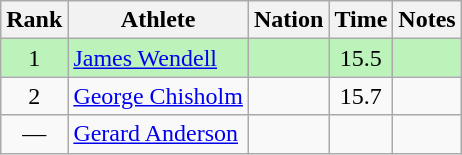<table class="wikitable sortable" style="text-align:center">
<tr>
<th>Rank</th>
<th>Athlete</th>
<th>Nation</th>
<th>Time</th>
<th>Notes</th>
</tr>
<tr bgcolor=bbf3bb>
<td>1</td>
<td align=left><a href='#'>James Wendell</a></td>
<td align=left></td>
<td>15.5</td>
<td></td>
</tr>
<tr>
<td>2</td>
<td align=left><a href='#'>George Chisholm</a></td>
<td align=left></td>
<td>15.7</td>
<td></td>
</tr>
<tr>
<td data-sort-value=3>—</td>
<td align=left><a href='#'>Gerard Anderson</a></td>
<td align=left></td>
<td></td>
<td></td>
</tr>
</table>
